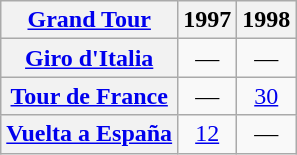<table class="wikitable plainrowheaders">
<tr>
<th scope="col"><a href='#'>Grand Tour</a></th>
<th scope="col">1997</th>
<th scope="col">1998</th>
</tr>
<tr style="text-align:center;">
<th scope="row"> <a href='#'>Giro d'Italia</a></th>
<td>—</td>
<td>—</td>
</tr>
<tr style="text-align:center;">
<th scope="row"> <a href='#'>Tour de France</a></th>
<td>—</td>
<td style="text-align:center;"><a href='#'>30</a></td>
</tr>
<tr style="text-align:center;">
<th scope="row"> <a href='#'>Vuelta a España</a></th>
<td style="text-align:center;"><a href='#'>12</a></td>
<td>—</td>
</tr>
</table>
